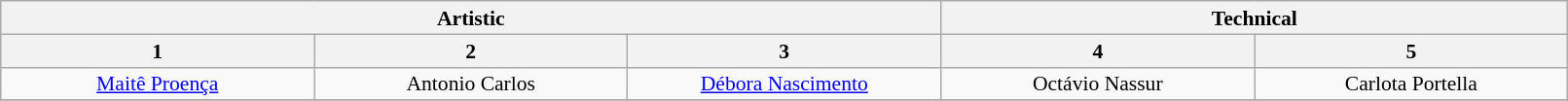<table class="wikitable" style="font-size:90%; line-height:16px; text-align:center" width="85%">
<tr>
<th colspan=3>Artistic</th>
<th colspan=2>Technical</th>
</tr>
<tr>
<th>1</th>
<th>2</th>
<th>3</th>
<th>4</th>
<th>5</th>
</tr>
<tr>
<td width=150><a href='#'>Maitê Proença</a></td>
<td width=150>Antonio Carlos</td>
<td width=150><a href='#'>Débora Nascimento</a></td>
<td width=150>Octávio Nassur</td>
<td width=150>Carlota Portella</td>
</tr>
<tr>
</tr>
</table>
